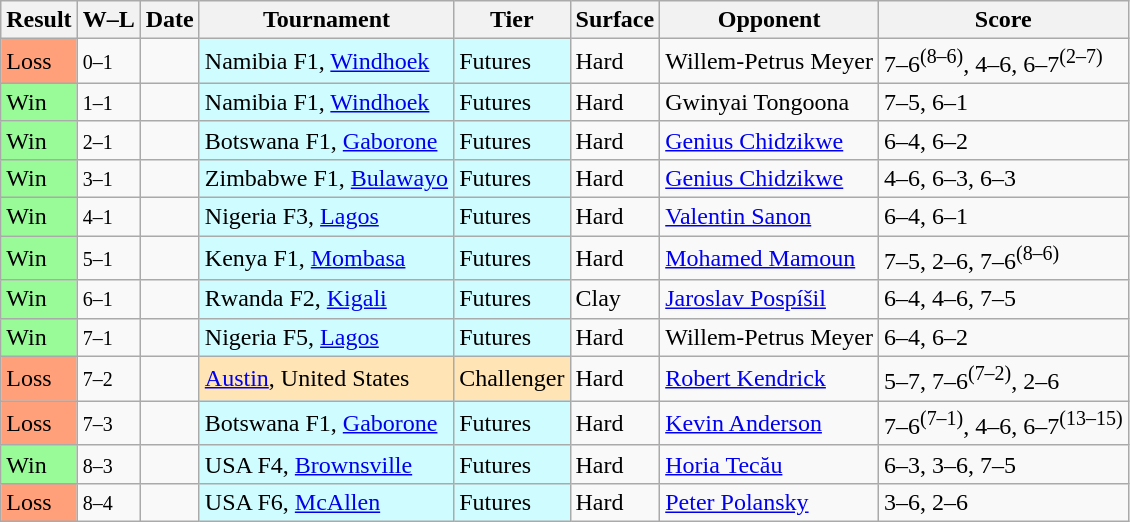<table class="sortable wikitable">
<tr>
<th>Result</th>
<th class="unsortable">W–L</th>
<th>Date</th>
<th>Tournament</th>
<th>Tier</th>
<th>Surface</th>
<th>Opponent</th>
<th class="unsortable">Score</th>
</tr>
<tr>
<td style="background:#ffa07a;">Loss</td>
<td><small>0–1</small></td>
<td></td>
<td style="background:#cffcff;">Namibia F1, <a href='#'>Windhoek</a></td>
<td style="background:#cffcff;">Futures</td>
<td>Hard</td>
<td> Willem-Petrus Meyer</td>
<td>7–6<sup>(8–6)</sup>, 4–6, 6–7<sup>(2–7)</sup></td>
</tr>
<tr>
<td style="background:#98fb98;">Win</td>
<td><small>1–1</small></td>
<td></td>
<td style="background:#cffcff;">Namibia F1, <a href='#'>Windhoek</a></td>
<td style="background:#cffcff;">Futures</td>
<td>Hard</td>
<td> Gwinyai Tongoona</td>
<td>7–5, 6–1</td>
</tr>
<tr>
<td style="background:#98fb98;">Win</td>
<td><small>2–1</small></td>
<td></td>
<td style="background:#cffcff;">Botswana F1, <a href='#'>Gaborone</a></td>
<td style="background:#cffcff;">Futures</td>
<td>Hard</td>
<td> <a href='#'>Genius Chidzikwe</a></td>
<td>6–4, 6–2</td>
</tr>
<tr>
<td style="background:#98fb98;">Win</td>
<td><small>3–1</small></td>
<td></td>
<td style="background:#cffcff;">Zimbabwe F1, <a href='#'>Bulawayo</a></td>
<td style="background:#cffcff;">Futures</td>
<td>Hard</td>
<td> <a href='#'>Genius Chidzikwe</a></td>
<td>4–6, 6–3, 6–3</td>
</tr>
<tr>
<td style="background:#98fb98;">Win</td>
<td><small>4–1</small></td>
<td></td>
<td style="background:#cffcff;">Nigeria F3, <a href='#'>Lagos</a></td>
<td style="background:#cffcff;">Futures</td>
<td>Hard</td>
<td> <a href='#'>Valentin Sanon</a></td>
<td>6–4, 6–1</td>
</tr>
<tr>
<td style="background:#98fb98;">Win</td>
<td><small>5–1</small></td>
<td></td>
<td style="background:#cffcff;">Kenya F1, <a href='#'>Mombasa</a></td>
<td style="background:#cffcff;">Futures</td>
<td>Hard</td>
<td> <a href='#'>Mohamed Mamoun</a></td>
<td>7–5, 2–6, 7–6<sup>(8–6)</sup></td>
</tr>
<tr>
<td style="background:#98fb98;">Win</td>
<td><small>6–1</small></td>
<td></td>
<td style="background:#cffcff;">Rwanda F2, <a href='#'>Kigali</a></td>
<td style="background:#cffcff;">Futures</td>
<td>Clay</td>
<td> <a href='#'>Jaroslav Pospíšil</a></td>
<td>6–4, 4–6, 7–5</td>
</tr>
<tr>
<td style="background:#98fb98;">Win</td>
<td><small>7–1</small></td>
<td></td>
<td style="background:#cffcff;">Nigeria F5, <a href='#'>Lagos</a></td>
<td style="background:#cffcff;">Futures</td>
<td>Hard</td>
<td> Willem-Petrus Meyer</td>
<td>6–4, 6–2</td>
</tr>
<tr>
<td style="background:#ffa07a;">Loss</td>
<td><small>7–2</small></td>
<td></td>
<td style="background:moccasin;"><a href='#'>Austin</a>, United States</td>
<td style="background:moccasin;">Challenger</td>
<td>Hard</td>
<td> <a href='#'>Robert Kendrick</a></td>
<td>5–7, 7–6<sup>(7–2)</sup>, 2–6</td>
</tr>
<tr>
<td style="background:#ffa07a;">Loss</td>
<td><small>7–3</small></td>
<td></td>
<td style="background:#cffcff;">Botswana F1, <a href='#'>Gaborone</a></td>
<td style="background:#cffcff;">Futures</td>
<td>Hard</td>
<td> <a href='#'>Kevin Anderson</a></td>
<td>7–6<sup>(7–1)</sup>, 4–6, 6–7<sup>(13–15)</sup></td>
</tr>
<tr>
<td style="background:#98fb98;">Win</td>
<td><small>8–3</small></td>
<td></td>
<td style="background:#cffcff;">USA F4, <a href='#'>Brownsville</a></td>
<td style="background:#cffcff;">Futures</td>
<td>Hard</td>
<td> <a href='#'>Horia Tecău</a></td>
<td>6–3, 3–6, 7–5</td>
</tr>
<tr>
<td style="background:#ffa07a;">Loss</td>
<td><small>8–4</small></td>
<td></td>
<td style="background:#cffcff;">USA F6, <a href='#'>McAllen</a></td>
<td style="background:#cffcff;">Futures</td>
<td>Hard</td>
<td> <a href='#'>Peter Polansky</a></td>
<td>3–6, 2–6</td>
</tr>
</table>
